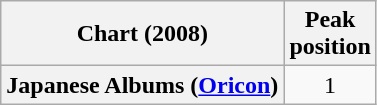<table class="wikitable plainrowheaders" style="text-align:center;">
<tr>
<th>Chart (2008)</th>
<th>Peak<br>position</th>
</tr>
<tr>
<th scope="row">Japanese Albums (<a href='#'>Oricon</a>)</th>
<td>1</td>
</tr>
</table>
